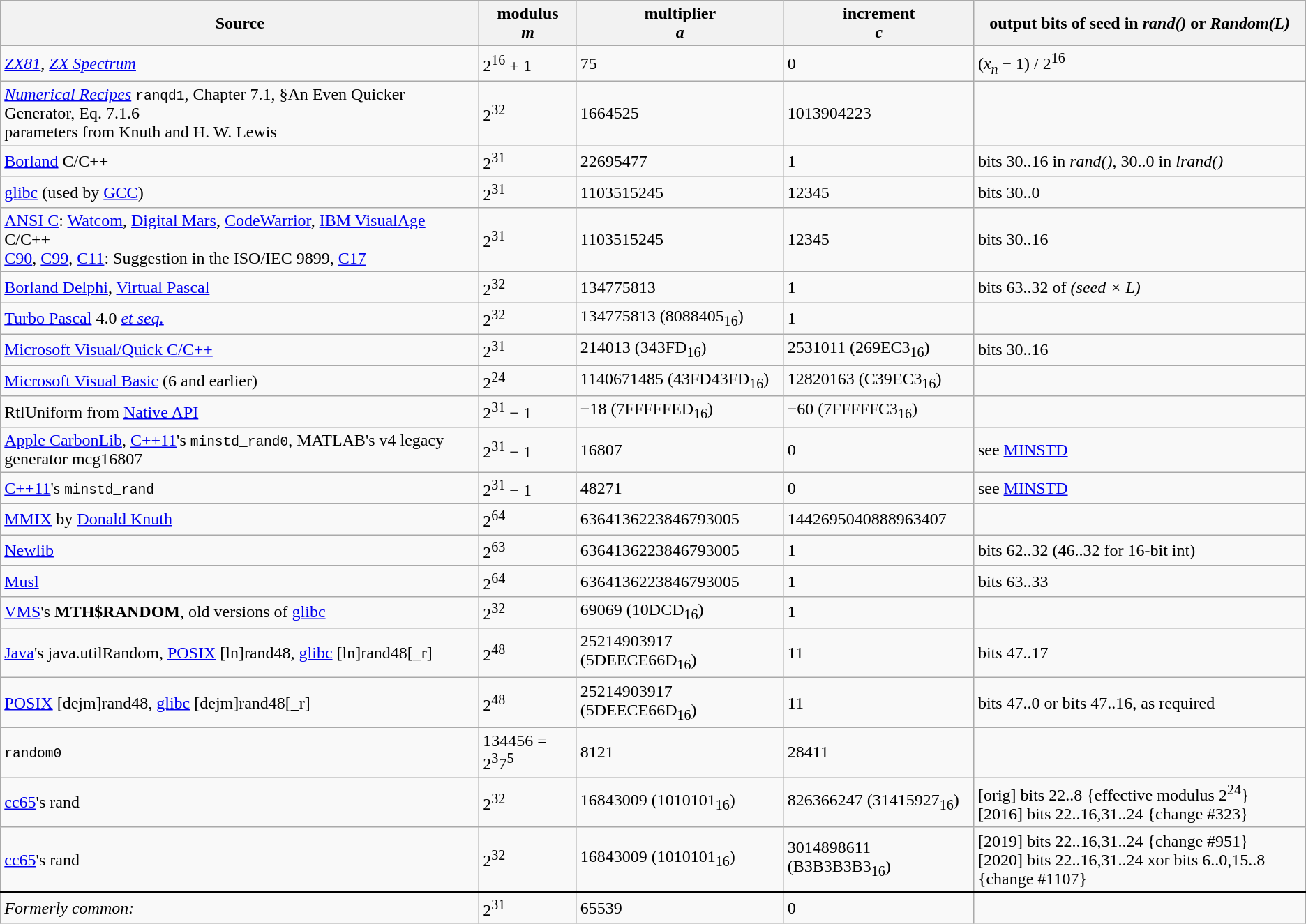<table class="wikitable">
<tr>
<th>Source</th>
<th>modulus<br><em>m</em></th>
<th>multiplier<br><em>a</em></th>
<th>increment<br><em>c</em></th>
<th>output bits of seed in <em>rand()</em> or <em>Random(L)</em></th>
</tr>
<tr>
<td><em><a href='#'>ZX81</a></em>, <em><a href='#'>ZX Spectrum</a></em> </td>
<td>2<sup>16</sup> + 1</td>
<td>75</td>
<td>0</td>
<td>(<var>x</var><sub><var>n</var></sub> − 1) / 2<sup>16</sup></td>
</tr>
<tr>
<td><em><a href='#'>Numerical Recipes</a></em> <code>ranqd1</code>, Chapter 7.1, §An Even Quicker Generator, Eq. 7.1.6<br> parameters from Knuth and H. W. Lewis</td>
<td>2<sup>32</sup></td>
<td>1664525</td>
<td>1013904223</td>
<td></td>
</tr>
<tr>
<td><a href='#'>Borland</a> C/C++</td>
<td>2<sup>31</sup></td>
<td>22695477</td>
<td>1</td>
<td>bits 30..16 in <em>rand()</em>, 30..0 in <em>lrand()</em></td>
</tr>
<tr>
<td><a href='#'>glibc</a> (used by <a href='#'>GCC</a>)</td>
<td>2<sup>31</sup></td>
<td>1103515245</td>
<td>12345</td>
<td>bits 30..0</td>
</tr>
<tr>
<td><a href='#'>ANSI C</a>: <a href='#'>Watcom</a>, <a href='#'>Digital Mars</a>, <a href='#'>CodeWarrior</a>, <a href='#'>IBM VisualAge</a> C/C++<br><a href='#'>C90</a>, <a href='#'>C99</a>, <a href='#'>C11</a>: Suggestion in the ISO/IEC 9899, <a href='#'>C17</a></td>
<td>2<sup>31</sup></td>
<td>1103515245</td>
<td>12345</td>
<td>bits 30..16</td>
</tr>
<tr>
<td><a href='#'>Borland Delphi</a>, <a href='#'>Virtual Pascal</a></td>
<td>2<sup>32</sup></td>
<td>134775813</td>
<td>1</td>
<td>bits 63..32 of <em>(seed × L)</em></td>
</tr>
<tr>
<td><a href='#'>Turbo Pascal</a> 4.0 <em><a href='#'>et seq.</a></em></td>
<td>2<sup>32</sup></td>
<td>134775813 (8088405<sub>16</sub>)</td>
<td>1</td>
<td></td>
</tr>
<tr>
<td><a href='#'>Microsoft Visual/Quick C/C++</a></td>
<td>2<sup>31</sup></td>
<td>214013 (343FD<sub>16</sub>)</td>
<td>2531011 (269EC3<sub>16</sub>)</td>
<td>bits 30..16</td>
</tr>
<tr>
<td><a href='#'>Microsoft Visual Basic</a> (6 and earlier)</td>
<td>2<sup>24</sup></td>
<td>1140671485 (43FD43FD<sub>16</sub>)</td>
<td>12820163 (C39EC3<sub>16</sub>)</td>
<td></td>
</tr>
<tr>
<td>RtlUniform from <a href='#'>Native API</a></td>
<td>2<sup>31</sup> − 1</td>
<td>−18 (7FFFFFED<sub>16</sub>)</td>
<td>−60 (7FFFFFC3<sub>16</sub>)</td>
<td></td>
</tr>
<tr>
<td><a href='#'>Apple CarbonLib</a>, <a href='#'>C++11</a>'s <code>minstd_rand0</code>, MATLAB's v4 legacy generator mcg16807</td>
<td>2<sup>31</sup> − 1</td>
<td>16807</td>
<td>0</td>
<td>see <a href='#'>MINSTD</a></td>
</tr>
<tr>
<td><a href='#'>C++11</a>'s <code>minstd_rand</code></td>
<td>2<sup>31</sup> − 1</td>
<td>48271</td>
<td>0</td>
<td>see <a href='#'>MINSTD</a></td>
</tr>
<tr>
<td><a href='#'>MMIX</a> by <a href='#'>Donald Knuth</a></td>
<td>2<sup>64</sup></td>
<td>6364136223846793005</td>
<td>1442695040888963407</td>
<td></td>
</tr>
<tr>
<td><a href='#'>Newlib</a></td>
<td>2<sup>63</sup></td>
<td>6364136223846793005</td>
<td>1</td>
<td>bits 62..32 (46..32 for 16-bit int)</td>
</tr>
<tr>
<td><a href='#'>Musl</a></td>
<td>2<sup>64</sup></td>
<td>6364136223846793005</td>
<td>1</td>
<td>bits 63..33</td>
</tr>
<tr>
<td><a href='#'>VMS</a>'s <strong>MTH$RANDOM</strong>, old versions of <a href='#'>glibc</a></td>
<td>2<sup>32</sup></td>
<td>69069 (10DCD<sub>16</sub>)</td>
<td>1</td>
<td></td>
</tr>
<tr>
<td><a href='#'>Java</a>'s java.utilRandom, <a href='#'>POSIX</a> [ln]rand48, <a href='#'>glibc</a> [ln]rand48[_r]</td>
<td>2<sup>48</sup></td>
<td>25214903917 (5DEECE66D<sub>16</sub>)</td>
<td>11</td>
<td>bits 47..17</td>
</tr>
<tr>
<td><a href='#'>POSIX</a> [dejm]rand48, <a href='#'>glibc</a> [dejm]rand48[_r]</td>
<td>2<sup>48</sup></td>
<td>25214903917 (5DEECE66D<sub>16</sub>)</td>
<td>11</td>
<td>bits 47..0 or bits 47..16, as required</td>
</tr>
<tr>
<td><code>random0</code></td>
<td>134456 = 2<sup>3</sup>7<sup>5</sup></td>
<td>8121</td>
<td>28411</td>
<td></td>
</tr>
<tr>
<td><a href='#'>cc65</a>'s rand</td>
<td>2<sup>32</sup></td>
<td>16843009 (1010101<sub>16</sub>)</td>
<td>826366247 (31415927<sub>16</sub>)</td>
<td>[orig] bits 22..8 {effective modulus 2<sup>24</sup>}<br> [2016] bits 22..16,31..24 {change #323}</td>
</tr>
<tr>
<td><a href='#'>cc65</a>'s rand</td>
<td>2<sup>32</sup></td>
<td>16843009 (1010101<sub>16</sub>)</td>
<td>3014898611 (B3B3B3B3<sub>16</sub>)</td>
<td>[2019] bits 22..16,31..24 {change #951}<br> [2020] bits 22..16,31..24 xor bits 6..0,15..8 {change #1107}</td>
</tr>
<tr style="border-top:2px solid;">
<td><em>Formerly common:</em> </td>
<td>2<sup>31</sup></td>
<td>65539</td>
<td>0</td>
<td></td>
</tr>
</table>
